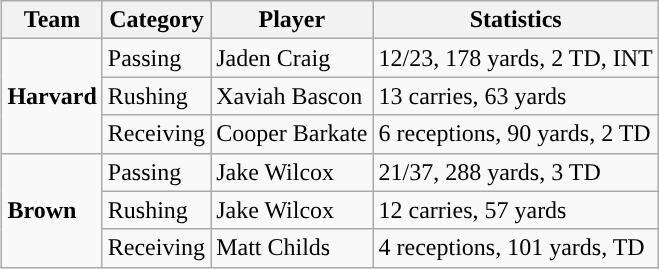<table class="wikitable" style="float: right;">
<tr>
<th>Team</th>
<th>Category</th>
<th>Player</th>
<th>Statistics</th>
</tr>
<tr>
<td rowspan=3><strong>Harvard</strong></td>
<td>Passing</td>
<td>Jaden Craig</td>
<td>12/23, 178 yards, 2 TD, INT</td>
</tr>
<tr>
<td>Rushing</td>
<td>Xaviah Bascon</td>
<td>13 carries, 63 yards</td>
</tr>
<tr>
<td>Receiving</td>
<td>Cooper Barkate</td>
<td>6 receptions, 90 yards, 2 TD</td>
</tr>
<tr>
<td rowspan=3><strong>Brown</strong></td>
<td>Passing</td>
<td>Jake Wilcox</td>
<td>21/37, 288 yards, 3 TD</td>
</tr>
<tr>
<td>Rushing</td>
<td>Jake Wilcox</td>
<td>12 carries, 57 yards</td>
</tr>
<tr>
<td>Receiving</td>
<td>Matt Childs</td>
<td>4 receptions, 101 yards, TD</td>
</tr>
</table>
